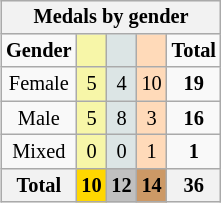<table class="wikitable" style="font-size:85%;float:right;text-align:center">
<tr bgcolor=EFEFEF>
<th colspan=5>Medals by gender</th>
</tr>
<tr>
<td><strong>Gender</strong></td>
<td bgcolor=F7F6A8></td>
<td bgcolor=DCE5E5></td>
<td bgcolor=FFDAB9></td>
<td><strong>Total</strong></td>
</tr>
<tr>
<td>Female</td>
<td bgcolor=F7F6A8>5</td>
<td bgcolor=DCE5E5>4</td>
<td bgcolor=FFDAB9>10</td>
<td><strong>19</strong></td>
</tr>
<tr>
<td>Male</td>
<td bgcolor=F7F6A8>5</td>
<td bgcolor=DCE5E5>8</td>
<td bgcolor=FFDAB9>3</td>
<td><strong>16</strong></td>
</tr>
<tr>
<td>Mixed</td>
<td bgcolor=F7F6A8>0</td>
<td bgcolor=DCE5E5>0</td>
<td bgcolor=FFDAB9>1</td>
<td><strong>1</strong></td>
</tr>
<tr>
<th>Total</th>
<th style="background:gold;">10</th>
<th style="background:silver;">12</th>
<th style="background:#c96;">14</th>
<th>36</th>
</tr>
</table>
